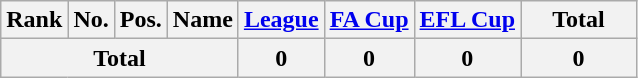<table class="wikitable" style="text-align: center; font-size:100%">
<tr>
<th>Rank</th>
<th>No.</th>
<th>Pos.</th>
<th>Name</th>
<th><a href='#'>League</a></th>
<th><a href='#'>FA Cup</a></th>
<th><a href='#'>EFL Cup</a></th>
<th width=70>Total</th>
</tr>
<tr>
<th colspan=4>Total</th>
<th>0</th>
<th>0</th>
<th>0</th>
<th>0</th>
</tr>
</table>
